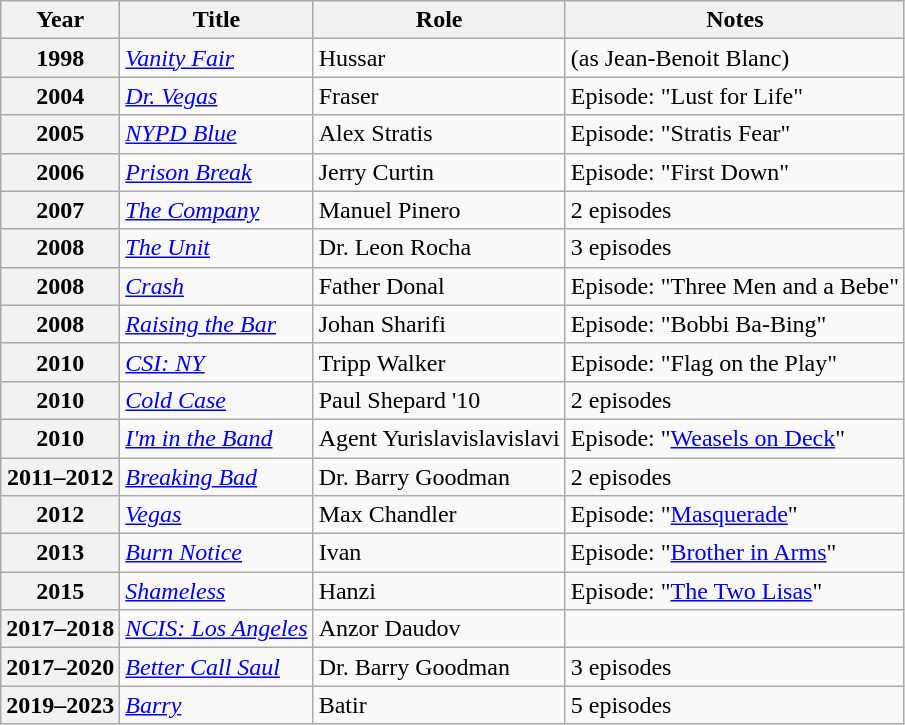<table class = "wikitable sortable plainrowheaders">
<tr>
<th scope="col">Year</th>
<th scope="col">Title</th>
<th scope="col">Role</th>
<th scope="col">Notes</th>
</tr>
<tr>
<th scope="row">1998</th>
<td><em><a href='#'>Vanity Fair</a></em></td>
<td>Hussar</td>
<td>(as Jean-Benoit Blanc)</td>
</tr>
<tr>
<th scope="row">2004</th>
<td><em><a href='#'>Dr. Vegas</a></em></td>
<td>Fraser</td>
<td>Episode: "Lust for Life"</td>
</tr>
<tr>
<th scope="row">2005</th>
<td><em><a href='#'>NYPD Blue</a></em></td>
<td>Alex Stratis</td>
<td>Episode: "Stratis Fear"</td>
</tr>
<tr>
<th scope="row">2006</th>
<td><em><a href='#'>Prison Break</a></em></td>
<td>Jerry Curtin</td>
<td>Episode: "First Down"</td>
</tr>
<tr>
<th scope="row">2007</th>
<td><em><a href='#'>The Company</a></em></td>
<td>Manuel Pinero</td>
<td>2 episodes</td>
</tr>
<tr>
<th scope="row">2008</th>
<td><em><a href='#'>The Unit</a></em></td>
<td>Dr. Leon Rocha</td>
<td>3 episodes</td>
</tr>
<tr>
<th scope="row">2008</th>
<td><em><a href='#'>Crash</a></em></td>
<td>Father Donal</td>
<td>Episode: "Three Men and a Bebe"</td>
</tr>
<tr>
<th scope="row">2008</th>
<td><em><a href='#'>Raising the Bar</a></em></td>
<td>Johan Sharifi</td>
<td>Episode: "Bobbi Ba-Bing"</td>
</tr>
<tr>
<th scope="row">2010</th>
<td><em><a href='#'>CSI: NY</a></em></td>
<td>Tripp Walker</td>
<td>Episode: "Flag on the Play"</td>
</tr>
<tr>
<th scope="row">2010</th>
<td><em><a href='#'>Cold Case</a></em></td>
<td>Paul Shepard '10</td>
<td>2 episodes</td>
</tr>
<tr>
<th scope="row">2010</th>
<td><em><a href='#'>I'm in the Band</a></em></td>
<td>Agent Yurislavislavislavi</td>
<td>Episode: "<a href='#'>Weasels on Deck</a>"</td>
</tr>
<tr>
<th scope="row">2011–2012</th>
<td><em><a href='#'>Breaking Bad</a></em></td>
<td>Dr. Barry Goodman</td>
<td>2 episodes</td>
</tr>
<tr>
<th scope="row">2012</th>
<td><em><a href='#'>Vegas</a></em></td>
<td>Max Chandler</td>
<td>Episode: "<a href='#'>Masquerade</a>"</td>
</tr>
<tr>
<th scope="row">2013</th>
<td><em><a href='#'>Burn Notice</a></em></td>
<td>Ivan</td>
<td>Episode: "<a href='#'>Brother in Arms</a>"</td>
</tr>
<tr>
<th scope="row">2015</th>
<td><em><a href='#'>Shameless</a></em></td>
<td>Hanzi</td>
<td>Episode: "<a href='#'>The Two Lisas</a>"</td>
</tr>
<tr>
<th scope="row">2017–2018</th>
<td><em><a href='#'>NCIS: Los Angeles</a></em></td>
<td>Anzor Daudov</td>
<td></td>
</tr>
<tr>
<th scope="row">2017–2020</th>
<td><em><a href='#'>Better Call Saul</a></em></td>
<td>Dr. Barry Goodman</td>
<td>3 episodes</td>
</tr>
<tr>
<th scope="row">2019–2023</th>
<td><em><a href='#'>Barry</a></em></td>
<td>Batir</td>
<td>5 episodes</td>
</tr>
</table>
